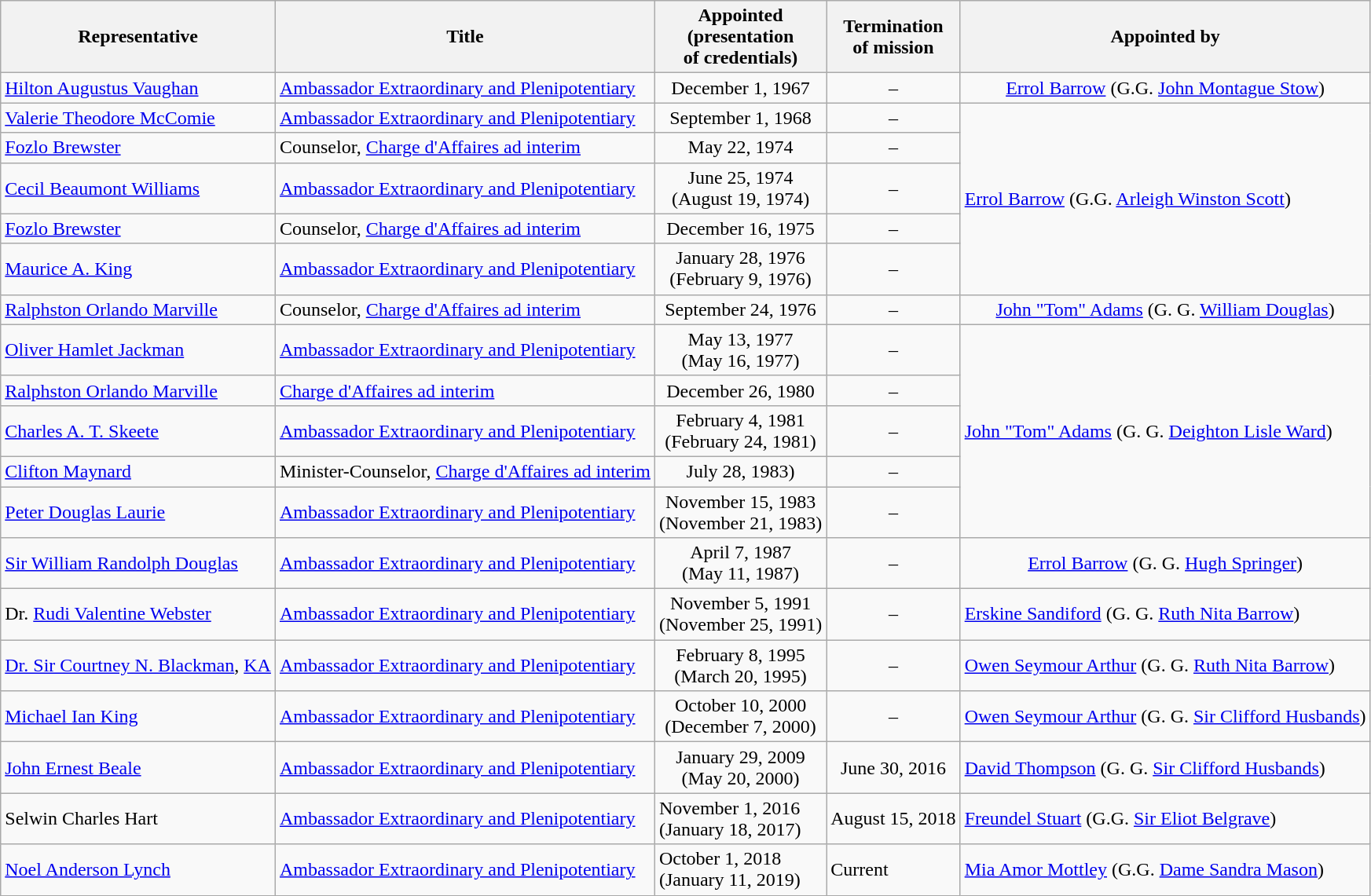<table class=wikitable>
<tr>
<th>Representative</th>
<th>Title</th>
<th>Appointed<br>(presentation<br>of credentials)</th>
<th>Termination<br>of mission</th>
<th>Appointed by</th>
</tr>
<tr>
<td><a href='#'>Hilton Augustus Vaughan</a></td>
<td><a href='#'>Ambassador Extraordinary and Plenipotentiary</a></td>
<td align=center>December 1, 1967</td>
<td align=center>–</td>
<td align=center><a href='#'>Errol Barrow</a> (G.G. <a href='#'>John Montague Stow</a>)</td>
</tr>
<tr>
<td><a href='#'>Valerie Theodore McComie</a></td>
<td><a href='#'>Ambassador Extraordinary and Plenipotentiary</a></td>
<td align=center>September 1, 1968</td>
<td align=center>–</td>
<td rowspan=5><a href='#'>Errol Barrow</a> (G.G. <a href='#'>Arleigh Winston Scott</a>)</td>
</tr>
<tr>
<td><a href='#'>Fozlo Brewster</a></td>
<td>Counselor, <a href='#'>Charge d'Affaires ad interim</a></td>
<td align=center>May 22, 1974</td>
<td align=center>–</td>
</tr>
<tr>
<td><a href='#'>Cecil Beaumont Williams</a></td>
<td><a href='#'>Ambassador Extraordinary and Plenipotentiary</a></td>
<td align=center>June 25, 1974<br>(August 19, 1974)</td>
<td align=center>–</td>
</tr>
<tr>
<td><a href='#'>Fozlo Brewster</a></td>
<td>Counselor, <a href='#'>Charge d'Affaires ad interim</a></td>
<td align=center>December 16, 1975</td>
<td align=center>–</td>
</tr>
<tr>
<td><a href='#'>Maurice A. King</a></td>
<td><a href='#'>Ambassador Extraordinary and Plenipotentiary</a></td>
<td align=center>January 28, 1976<br>(February 9, 1976)</td>
<td align=center>–</td>
</tr>
<tr>
<td><a href='#'>Ralphston Orlando Marville</a></td>
<td>Counselor, <a href='#'>Charge d'Affaires ad interim</a></td>
<td align=center>September 24, 1976</td>
<td align=center>–</td>
<td align=center><a href='#'>John "Tom" Adams</a> (G. G. <a href='#'>William Douglas</a>)</td>
</tr>
<tr>
<td><a href='#'>Oliver Hamlet Jackman</a></td>
<td><a href='#'>Ambassador Extraordinary and Plenipotentiary</a></td>
<td align=center>May 13, 1977<br>(May 16, 1977)</td>
<td align=center>–</td>
<td rowspan=5><a href='#'>John "Tom" Adams</a> (G. G. <a href='#'>Deighton Lisle Ward</a>)</td>
</tr>
<tr>
<td><a href='#'>Ralphston Orlando Marville</a></td>
<td><a href='#'>Charge d'Affaires ad interim</a></td>
<td align=center>December 26, 1980</td>
<td align=center>–</td>
</tr>
<tr>
<td><a href='#'>Charles A. T. Skeete</a></td>
<td><a href='#'>Ambassador Extraordinary and Plenipotentiary</a></td>
<td align=center>February 4, 1981<br>(February 24, 1981)</td>
<td align=center>–</td>
</tr>
<tr>
<td><a href='#'>Clifton Maynard</a></td>
<td>Minister-Counselor, <a href='#'>Charge d'Affaires ad interim</a></td>
<td align=center>July 28, 1983)</td>
<td align=center>–</td>
</tr>
<tr>
<td><a href='#'>Peter Douglas Laurie</a></td>
<td><a href='#'>Ambassador Extraordinary and Plenipotentiary</a></td>
<td align=center>November 15, 1983<br>(November 21, 1983)</td>
<td align=center>–</td>
</tr>
<tr>
<td><a href='#'>Sir William Randolph Douglas</a></td>
<td><a href='#'>Ambassador Extraordinary and Plenipotentiary</a></td>
<td align=center>April 7, 1987<br>(May 11, 1987)</td>
<td align=center>–</td>
<td align=center><a href='#'>Errol Barrow</a> (G. G. <a href='#'>Hugh Springer</a>)</td>
</tr>
<tr>
<td>Dr. <a href='#'>Rudi Valentine Webster</a></td>
<td><a href='#'>Ambassador Extraordinary and Plenipotentiary</a></td>
<td align=center>November 5, 1991<br>(November 25, 1991)</td>
<td align=center>–</td>
<td><a href='#'>Erskine Sandiford</a> (G. G. <a href='#'>Ruth Nita Barrow</a>)</td>
</tr>
<tr>
<td><a href='#'>Dr. Sir Courtney N. Blackman</a>, <a href='#'>KA</a></td>
<td><a href='#'>Ambassador Extraordinary and Plenipotentiary</a></td>
<td align=center>February 8, 1995<br>(March 20, 1995)</td>
<td align=center>–</td>
<td><a href='#'>Owen Seymour Arthur</a> (G. G. <a href='#'>Ruth Nita Barrow</a>)</td>
</tr>
<tr>
<td><a href='#'>Michael Ian King</a></td>
<td><a href='#'>Ambassador Extraordinary and Plenipotentiary</a></td>
<td align=center>October 10, 2000<br>(December 7, 2000)</td>
<td align=center>–</td>
<td><a href='#'>Owen Seymour Arthur</a> (G. G. <a href='#'>Sir Clifford Husbands</a>)</td>
</tr>
<tr>
<td><a href='#'>John Ernest Beale</a></td>
<td><a href='#'>Ambassador Extraordinary and Plenipotentiary</a></td>
<td align=center>January 29, 2009<br>(May 20, 2000)</td>
<td align=center>June 30, 2016</td>
<td><a href='#'>David Thompson</a> (G. G. <a href='#'>Sir Clifford Husbands</a>)</td>
</tr>
<tr>
<td>Selwin Charles Hart</td>
<td><a href='#'>Ambassador Extraordinary and Plenipotentiary</a></td>
<td>November 1, 2016<br>(January 18, 2017)</td>
<td>August 15, 2018</td>
<td><a href='#'>Freundel Stuart</a> (G.G. <a href='#'>Sir Eliot Belgrave</a>)</td>
</tr>
<tr>
<td><a href='#'>Noel Anderson Lynch</a></td>
<td><a href='#'>Ambassador Extraordinary and Plenipotentiary</a></td>
<td>October 1, 2018<br>(January 11, 2019)</td>
<td>Current</td>
<td><a href='#'>Mia Amor Mottley</a> (G.G. <a href='#'>Dame Sandra Mason</a>)</td>
</tr>
</table>
